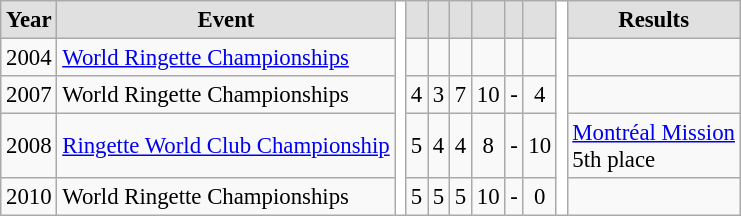<table style="font-size: 95%; text-align: center;" class="wikitable alternance2">
<tr>
<th scope="col" style="background: #e0e0e0;">Year</th>
<th scope="col" style="background: #e0e0e0;">Event</th>
<td rowspan="99" style="background: #fff;"></td>
<th scope="col" style="background: #e0e0e0;"></th>
<th scope="col" style="background: #e0e0e0;"></th>
<th scope="col" style="background: #e0e0e0;"></th>
<th scope="col" style="background: #e0e0e0;"></th>
<th scope="col" style="background: #e0e0e0;"></th>
<th scope="col" style="background: #e0e0e0;"></th>
<td rowspan="99" style="background: #fff;"></td>
<th scope="col" style="background: #e0e0e0;">Results</th>
</tr>
<tr>
<td>2004</td>
<td align="left"><a href='#'>World Ringette Championships</a></td>
<td></td>
<td></td>
<td></td>
<td></td>
<td></td>
<td></td>
<td align="left"></td>
</tr>
<tr>
<td>2007</td>
<td align="left">World Ringette Championships </td>
<td>4</td>
<td>3</td>
<td>7</td>
<td>10</td>
<td>-</td>
<td>4</td>
<td align="left"></td>
</tr>
<tr>
<td>2008</td>
<td align="left"><a href='#'>Ringette World Club Championship</a></td>
<td>5</td>
<td>4</td>
<td>4</td>
<td>8</td>
<td>-</td>
<td>10</td>
<td align="left"><a href='#'>Montréal Mission</a><br>5th place</td>
</tr>
<tr>
<td>2010</td>
<td align="left">World Ringette Championships</td>
<td>5</td>
<td>5</td>
<td>5</td>
<td>10</td>
<td>-</td>
<td>0</td>
<td align="left"></td>
</tr>
</table>
